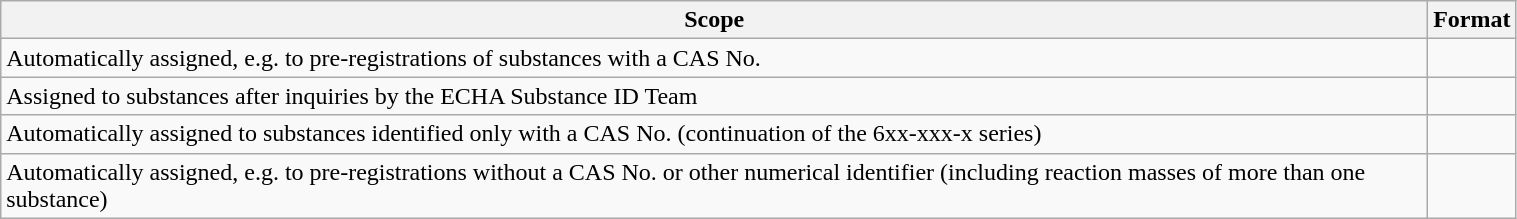<table class="wikitable" width=80%>
<tr>
<th>Scope</th>
<th>Format</th>
</tr>
<tr>
<td>Automatically assigned, e.g. to pre-registrations of substances with a CAS No.</td>
<td></td>
</tr>
<tr>
<td>Assigned to substances after inquiries by the ECHA Substance ID Team</td>
<td></td>
</tr>
<tr>
<td>Automatically assigned to substances identified only with a CAS No. (continuation of the 6xx-xxx-x series)</td>
<td></td>
</tr>
<tr>
<td>Automatically assigned, e.g. to pre-registrations without a CAS No. or other numerical identifier (including reaction masses of more than one substance)</td>
<td></td>
</tr>
</table>
